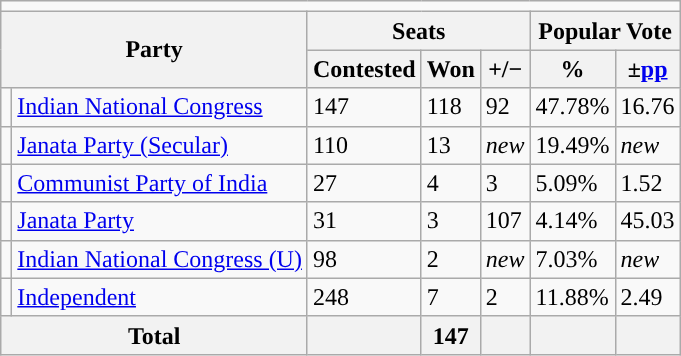<table class="wikitable">
<tr>
<td colspan="7"></td>
</tr>
<tr>
<th colspan="2" rowspan="2">Party</th>
<th colspan="3">Seats</th>
<th colspan="2">Popular Vote</th>
</tr>
<tr>
<th>Contested</th>
<th>Won</th>
<th><strong>+/−</strong></th>
<th>%</th>
<th>±<a href='#'>pp</a></th>
</tr>
<tr>
<td style="background-color: "></td>
<td><a href='#'>Indian National Congress</a></td>
<td>147</td>
<td>118</td>
<td>92</td>
<td>47.78%</td>
<td>16.76</td>
</tr>
<tr>
<td style="background-color: "></td>
<td><a href='#'>Janata Party (Secular)</a></td>
<td>110</td>
<td>13</td>
<td><em>new</em></td>
<td>19.49%</td>
<td><em>new</em></td>
</tr>
<tr>
<td style="background-color: "></td>
<td><a href='#'>Communist Party of India</a></td>
<td>27</td>
<td>4</td>
<td>3</td>
<td>5.09%</td>
<td>1.52</td>
</tr>
<tr>
<td style="background-color: "></td>
<td><a href='#'>Janata Party</a></td>
<td>31</td>
<td>3</td>
<td>107</td>
<td>4.14%</td>
<td>45.03</td>
</tr>
<tr>
<td style="background-color: "></td>
<td><a href='#'>Indian National Congress (U)</a></td>
<td>98</td>
<td>2</td>
<td><em>new</em></td>
<td>7.03%</td>
<td><em>new</em></td>
</tr>
<tr>
<td style="background-color: "></td>
<td><a href='#'>Independent</a></td>
<td>248</td>
<td>7</td>
<td>2</td>
<td>11.88%</td>
<td>2.49</td>
</tr>
<tr>
<th colspan="2">Total</th>
<th></th>
<th>147</th>
<th></th>
<th></th>
<th></th>
</tr>
</table>
